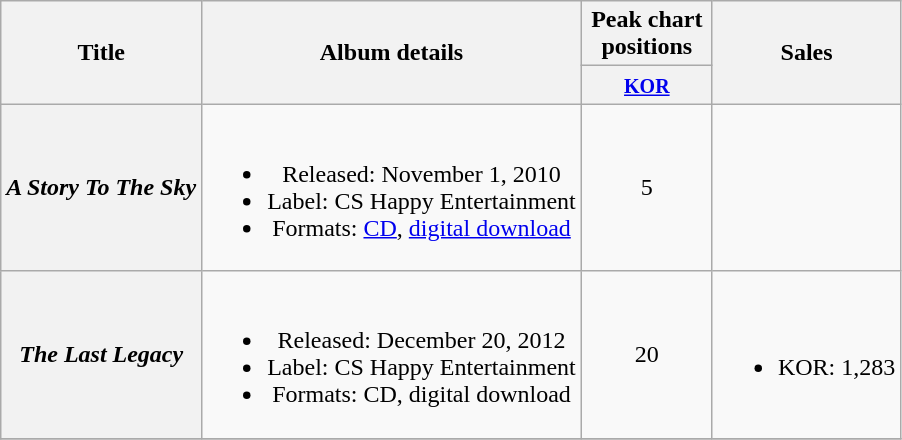<table class="wikitable plainrowheaders" style="text-align:center;">
<tr>
<th scope="col" rowspan="2">Title</th>
<th scope="col" rowspan="2">Album details</th>
<th scope="col" colspan="1" style="width:5em;">Peak chart positions</th>
<th scope="col" rowspan="2">Sales</th>
</tr>
<tr>
<th><small><a href='#'>KOR</a></small><br></th>
</tr>
<tr>
<th scope="row"><em>A Story To The Sky</em></th>
<td><br><ul><li>Released: November 1, 2010</li><li>Label: CS Happy Entertainment</li><li>Formats: <a href='#'>CD</a>, <a href='#'>digital download</a></li></ul></td>
<td>5</td>
<td></td>
</tr>
<tr>
<th scope="row"><em>The Last Legacy</em></th>
<td><br><ul><li>Released: December 20, 2012</li><li>Label: CS Happy Entertainment</li><li>Formats: CD, digital download</li></ul></td>
<td>20</td>
<td><br><ul><li>KOR: 1,283</li></ul></td>
</tr>
<tr>
</tr>
</table>
